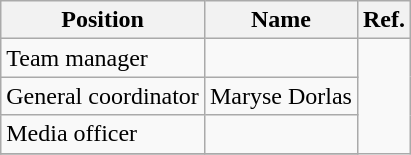<table class="wikitable">
<tr>
<th>Position</th>
<th>Name</th>
<th>Ref.</th>
</tr>
<tr>
<td>Team manager</td>
<td></td>
<td rowspan="5"></td>
</tr>
<tr>
<td>General coordinator</td>
<td> Maryse Dorlas</td>
</tr>
<tr>
<td>Media officer</td>
<td></td>
</tr>
<tr>
</tr>
</table>
